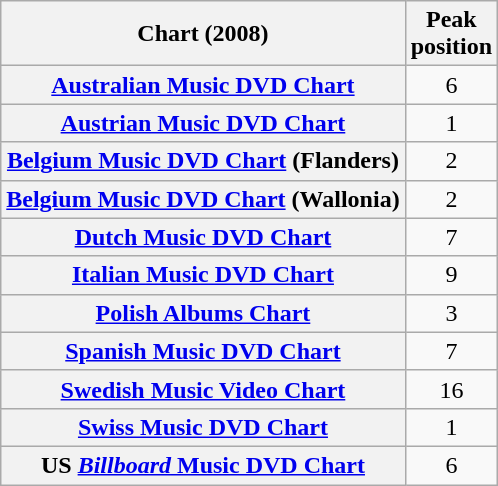<table class="wikitable sortable plainrowheaders">
<tr>
<th scope="col" align="left">Chart (2008)</th>
<th scope="col" align="left">Peak<br>position</th>
</tr>
<tr>
<th scope="row"><a href='#'>Australian Music DVD Chart</a></th>
<td align="center">6</td>
</tr>
<tr>
<th scope="row"><a href='#'>Austrian Music DVD Chart</a></th>
<td align="center">1</td>
</tr>
<tr>
<th scope="row"><a href='#'>Belgium Music DVD Chart</a> (Flanders)</th>
<td align="center">2</td>
</tr>
<tr>
<th scope="row"><a href='#'>Belgium Music DVD Chart</a> (Wallonia)</th>
<td align="center">2</td>
</tr>
<tr>
<th scope="row"><a href='#'>Dutch Music DVD Chart</a></th>
<td align="center">7</td>
</tr>
<tr>
<th scope="row"><a href='#'>Italian Music DVD Chart</a></th>
<td align="center">9</td>
</tr>
<tr>
<th scope="row"><a href='#'>Polish Albums Chart</a></th>
<td align="center">3</td>
</tr>
<tr>
<th scope="row"><a href='#'>Spanish Music DVD Chart</a></th>
<td align="center">7</td>
</tr>
<tr>
<th scope="row"><a href='#'>Swedish Music Video Chart</a></th>
<td align="center">16</td>
</tr>
<tr>
<th scope="row"><a href='#'>Swiss Music DVD Chart</a></th>
<td align="center">1</td>
</tr>
<tr>
<th scope="row">US <a href='#'><em>Billboard</em> Music DVD Chart</a></th>
<td align="center">6</td>
</tr>
</table>
